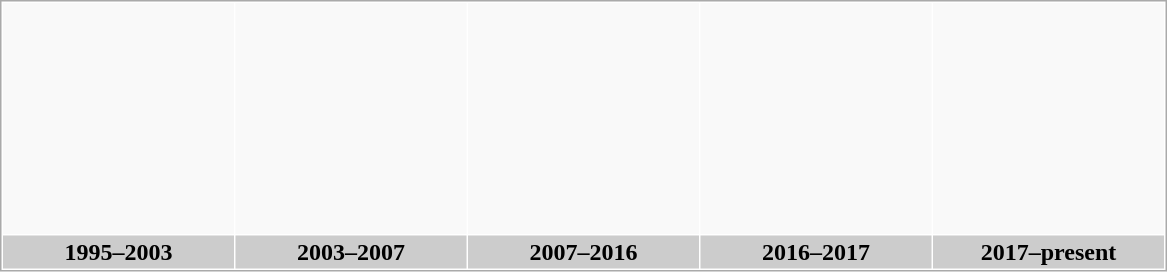<table border="0" cellpadding="2" cellspacing="1" style="border:1px solid #aaa">
<tr align=center>
<th height="150px" bgcolor="#F9F9F9"></th>
<th height="150px" bgcolor="#F9F9F9"></th>
<th height="150px" bgcolor="#F9F9F9"></th>
<th height="150px" bgcolor="#F9F9F9"></th>
<th height="150px" bgcolor="#F9F9F9"></th>
</tr>
<tr>
<th width="150px" colspan="1" bgcolor="#CCCCCC">1995–2003</th>
<th width="150px" colspan="1" bgcolor="#CCCCCC">2003–2007</th>
<th width="150px" colspan="1" bgcolor="#CCCCCC">2007–2016</th>
<th width="150px" colspan="1" bgcolor="#CCCCCC">2016–2017</th>
<th width="150px" colspan="1" bgcolor="#CCCCCC">2017–present</th>
</tr>
</table>
